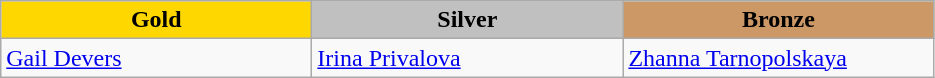<table class="wikitable" style="text-align:left">
<tr align="center">
<td width=200 bgcolor=gold><strong>Gold</strong></td>
<td width=200 bgcolor=silver><strong>Silver</strong></td>
<td width=200 bgcolor=CC9966><strong>Bronze</strong></td>
</tr>
<tr>
<td><a href='#'>Gail Devers</a><br><em></em></td>
<td><a href='#'>Irina Privalova</a><br><em></em></td>
<td><a href='#'>Zhanna Tarnopolskaya</a><br><em></em></td>
</tr>
</table>
